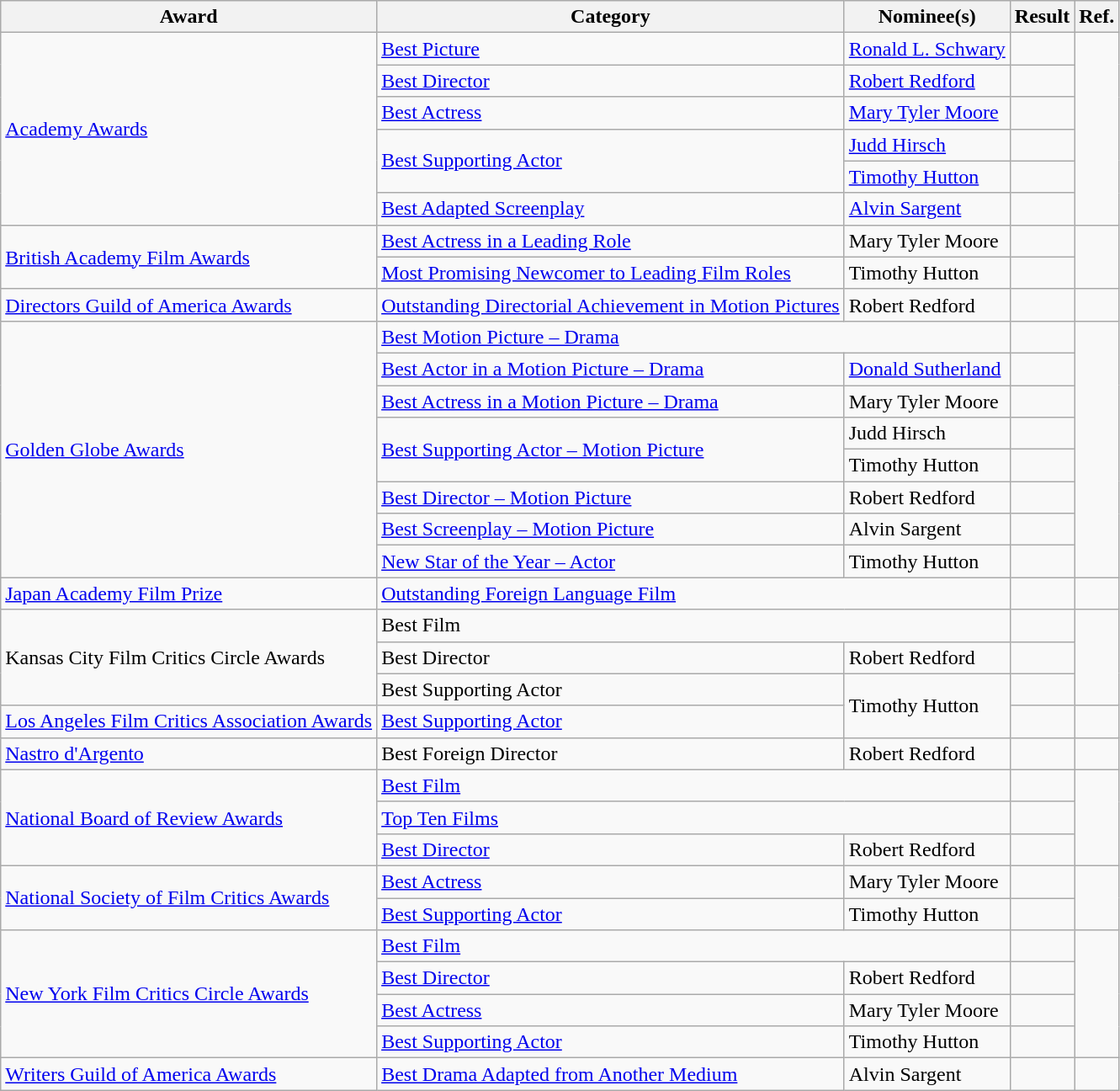<table class="wikitable plainrowheaders">
<tr>
<th>Award</th>
<th>Category</th>
<th>Nominee(s)</th>
<th>Result</th>
<th>Ref.</th>
</tr>
<tr>
<td rowspan="6"><a href='#'>Academy Awards</a></td>
<td><a href='#'>Best Picture</a></td>
<td><a href='#'>Ronald L. Schwary</a></td>
<td></td>
<td align="center" rowspan="6"></td>
</tr>
<tr>
<td><a href='#'>Best Director</a></td>
<td><a href='#'>Robert Redford</a></td>
<td></td>
</tr>
<tr>
<td><a href='#'>Best Actress</a></td>
<td><a href='#'>Mary Tyler Moore</a></td>
<td></td>
</tr>
<tr>
<td rowspan="2"><a href='#'>Best Supporting Actor</a></td>
<td><a href='#'>Judd Hirsch</a></td>
<td></td>
</tr>
<tr>
<td><a href='#'>Timothy Hutton</a></td>
<td></td>
</tr>
<tr>
<td><a href='#'>Best Adapted Screenplay</a></td>
<td><a href='#'>Alvin Sargent</a></td>
<td></td>
</tr>
<tr>
<td rowspan="2"><a href='#'>British Academy Film Awards</a></td>
<td><a href='#'>Best Actress in a Leading Role</a></td>
<td>Mary Tyler Moore</td>
<td></td>
<td align="center" rowspan="2"></td>
</tr>
<tr>
<td><a href='#'>Most Promising Newcomer to Leading Film Roles</a></td>
<td>Timothy Hutton</td>
<td></td>
</tr>
<tr>
<td><a href='#'>Directors Guild of America Awards</a></td>
<td><a href='#'>Outstanding Directorial Achievement in Motion Pictures</a></td>
<td>Robert Redford</td>
<td></td>
<td align="center"></td>
</tr>
<tr>
<td rowspan="8"><a href='#'>Golden Globe Awards</a></td>
<td colspan="2"><a href='#'>Best Motion Picture – Drama</a></td>
<td></td>
<td align="center" rowspan="8"></td>
</tr>
<tr>
<td><a href='#'>Best Actor in a Motion Picture – Drama</a></td>
<td><a href='#'>Donald Sutherland</a></td>
<td></td>
</tr>
<tr>
<td><a href='#'>Best Actress in a Motion Picture – Drama</a></td>
<td>Mary Tyler Moore</td>
<td></td>
</tr>
<tr>
<td rowspan="2"><a href='#'>Best Supporting Actor – Motion Picture</a></td>
<td>Judd Hirsch</td>
<td></td>
</tr>
<tr>
<td>Timothy Hutton</td>
<td></td>
</tr>
<tr>
<td><a href='#'>Best Director – Motion Picture</a></td>
<td>Robert Redford</td>
<td></td>
</tr>
<tr>
<td><a href='#'>Best Screenplay – Motion Picture</a></td>
<td>Alvin Sargent</td>
<td></td>
</tr>
<tr>
<td><a href='#'>New Star of the Year – Actor</a></td>
<td>Timothy Hutton</td>
<td></td>
</tr>
<tr>
<td><a href='#'>Japan Academy Film Prize</a></td>
<td colspan="2"><a href='#'>Outstanding Foreign Language Film</a></td>
<td></td>
<td align="center"></td>
</tr>
<tr>
<td rowspan="3">Kansas City Film Critics Circle Awards</td>
<td colspan="2">Best Film</td>
<td></td>
<td align="center" rowspan="3"></td>
</tr>
<tr>
<td>Best Director</td>
<td>Robert Redford</td>
<td></td>
</tr>
<tr>
<td>Best Supporting Actor</td>
<td rowspan="2">Timothy Hutton</td>
<td></td>
</tr>
<tr>
<td><a href='#'>Los Angeles Film Critics Association Awards</a></td>
<td><a href='#'>Best Supporting Actor</a></td>
<td></td>
<td align="center"></td>
</tr>
<tr>
<td><a href='#'>Nastro d'Argento</a></td>
<td>Best Foreign Director</td>
<td>Robert Redford</td>
<td></td>
<td align="center"></td>
</tr>
<tr>
<td rowspan="3"><a href='#'>National Board of Review Awards</a></td>
<td colspan="2"><a href='#'>Best Film</a></td>
<td></td>
<td align="center" rowspan="3"></td>
</tr>
<tr>
<td colspan="2"><a href='#'>Top Ten Films</a></td>
<td></td>
</tr>
<tr>
<td><a href='#'>Best Director</a></td>
<td>Robert Redford</td>
<td></td>
</tr>
<tr>
<td rowspan="2"><a href='#'>National Society of Film Critics Awards</a></td>
<td><a href='#'>Best Actress</a></td>
<td>Mary Tyler Moore</td>
<td></td>
<td align="center" rowspan="2"></td>
</tr>
<tr>
<td><a href='#'>Best Supporting Actor</a></td>
<td>Timothy Hutton</td>
<td></td>
</tr>
<tr>
<td rowspan="4"><a href='#'>New York Film Critics Circle Awards</a></td>
<td colspan="2"><a href='#'>Best Film</a></td>
<td></td>
<td align="center" rowspan="4"></td>
</tr>
<tr>
<td><a href='#'>Best Director</a></td>
<td>Robert Redford</td>
<td></td>
</tr>
<tr>
<td><a href='#'>Best Actress</a></td>
<td>Mary Tyler Moore</td>
<td></td>
</tr>
<tr>
<td><a href='#'>Best Supporting Actor</a></td>
<td>Timothy Hutton</td>
<td></td>
</tr>
<tr>
<td><a href='#'>Writers Guild of America Awards</a></td>
<td><a href='#'>Best Drama Adapted from Another Medium</a></td>
<td>Alvin Sargent</td>
<td></td>
<td align="center"></td>
</tr>
</table>
